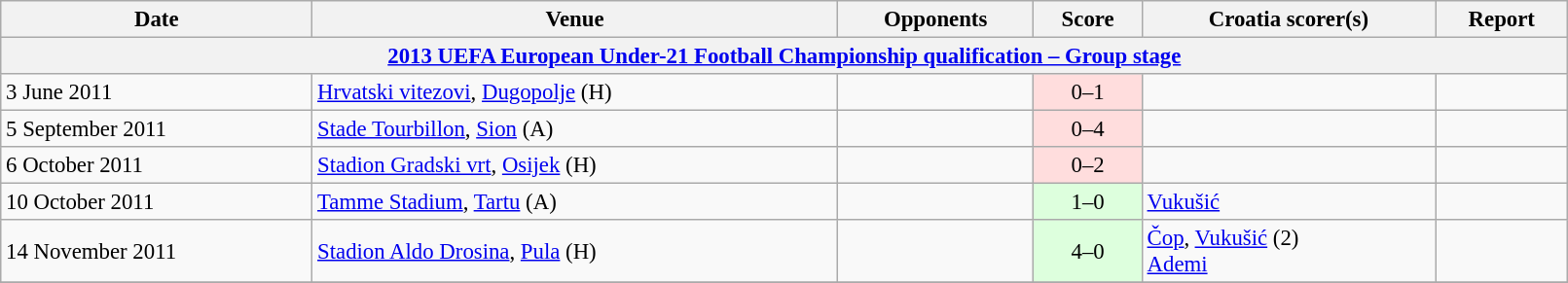<table class="wikitable" width=85%; style="font-size:95%;">
<tr>
<th>Date</th>
<th>Venue</th>
<th>Opponents</th>
<th>Score</th>
<th>Croatia scorer(s)</th>
<th>Report</th>
</tr>
<tr>
<th colspan=7><a href='#'>2013 UEFA European Under-21 Football Championship qualification – Group stage</a></th>
</tr>
<tr>
<td>3 June 2011</td>
<td><a href='#'>Hrvatski vitezovi</a>, <a href='#'>Dugopolje</a> (H)</td>
<td></td>
<td align=center bgcolor=ffdddd>0–1</td>
<td></td>
<td></td>
</tr>
<tr>
<td>5 September 2011</td>
<td><a href='#'>Stade Tourbillon</a>, <a href='#'>Sion</a> (A)</td>
<td></td>
<td align=center bgcolor=ffdddd>0–4</td>
<td></td>
<td></td>
</tr>
<tr>
<td>6 October 2011</td>
<td><a href='#'>Stadion Gradski vrt</a>, <a href='#'>Osijek</a> (H)</td>
<td></td>
<td align=center bgcolor=ffdddd>0–2</td>
<td></td>
<td></td>
</tr>
<tr>
<td>10 October 2011</td>
<td><a href='#'>Tamme Stadium</a>, <a href='#'>Tartu</a> (A)</td>
<td></td>
<td align=center bgcolor=ddffdd>1–0</td>
<td><a href='#'>Vukušić</a></td>
<td></td>
</tr>
<tr>
<td>14 November 2011</td>
<td><a href='#'>Stadion Aldo Drosina</a>, <a href='#'>Pula</a> (H)</td>
<td></td>
<td align=center bgcolor=ddffdd>4–0</td>
<td><a href='#'>Čop</a>, <a href='#'>Vukušić</a> (2)<br><a href='#'>Ademi</a></td>
<td></td>
</tr>
<tr>
</tr>
</table>
